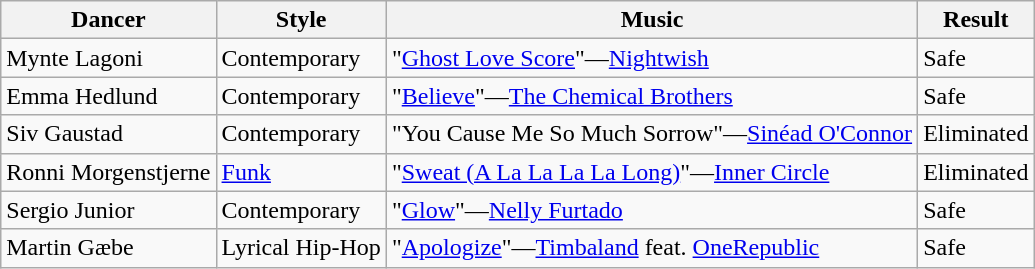<table class="wikitable">
<tr>
<th>Dancer</th>
<th>Style</th>
<th>Music</th>
<th>Result</th>
</tr>
<tr>
<td>Mynte Lagoni</td>
<td>Contemporary</td>
<td>"<a href='#'>Ghost Love Score</a>"—<a href='#'>Nightwish</a></td>
<td>Safe</td>
</tr>
<tr>
<td>Emma Hedlund</td>
<td>Contemporary</td>
<td>"<a href='#'>Believe</a>"—<a href='#'>The Chemical Brothers</a></td>
<td>Safe</td>
</tr>
<tr>
<td>Siv Gaustad</td>
<td>Contemporary</td>
<td>"You Cause Me So Much Sorrow"—<a href='#'>Sinéad O'Connor</a></td>
<td>Eliminated</td>
</tr>
<tr>
<td>Ronni Morgenstjerne</td>
<td><a href='#'>Funk</a></td>
<td>"<a href='#'>Sweat (A La La La La Long)</a>"—<a href='#'>Inner Circle</a></td>
<td>Eliminated</td>
</tr>
<tr>
<td>Sergio Junior</td>
<td>Contemporary</td>
<td>"<a href='#'>Glow</a>"—<a href='#'>Nelly Furtado</a></td>
<td>Safe</td>
</tr>
<tr>
<td>Martin Gæbe</td>
<td>Lyrical Hip-Hop</td>
<td>"<a href='#'>Apologize</a>"—<a href='#'>Timbaland</a> feat. <a href='#'>OneRepublic</a></td>
<td>Safe</td>
</tr>
</table>
